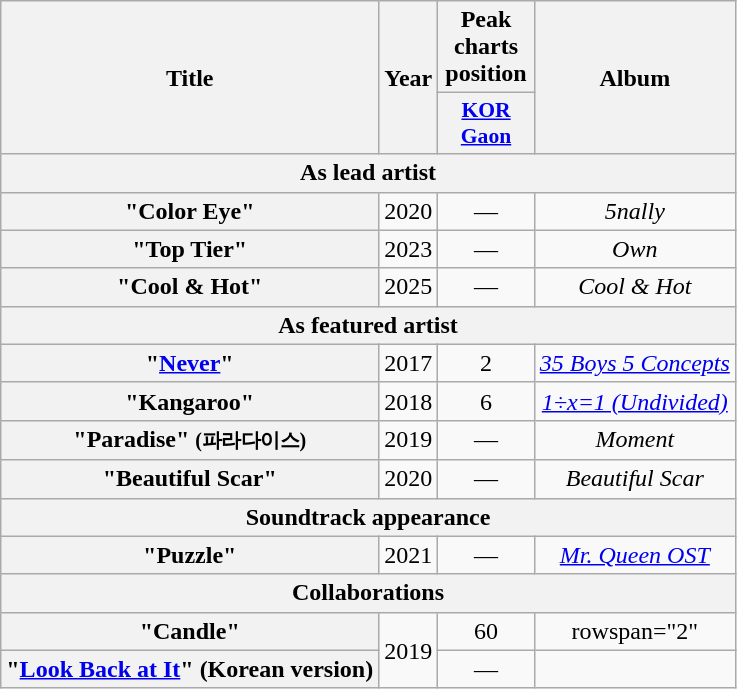<table class="wikitable plainrowheaders" style="text-align:center;">
<tr>
<th rowspan="2">Title</th>
<th rowspan="2">Year</th>
<th colspan="1">Peak charts<br>position</th>
<th rowspan="2">Album</th>
</tr>
<tr>
<th style="font-size:90%;width:4em;"><a href='#'>KOR<br>Gaon</a><br></th>
</tr>
<tr>
<th colspan="4">As lead artist</th>
</tr>
<tr>
<th scope="row">"Color Eye"</th>
<td>2020</td>
<td>—</td>
<td><em>5nally</em></td>
</tr>
<tr>
<th scope="row">"Top Tier"</th>
<td>2023</td>
<td>—</td>
<td><em>Own</em></td>
</tr>
<tr>
<th scope="row">"Cool & Hot" </th>
<td>2025</td>
<td>—</td>
<td><em>Cool & Hot</em></td>
</tr>
<tr>
<th colspan="4">As featured artist</th>
</tr>
<tr>
<th scope="row">"<a href='#'>Never</a>" <div></div></th>
<td>2017</td>
<td>2</td>
<td><em><a href='#'>35 Boys 5 Concepts</a></em></td>
</tr>
<tr>
<th scope="row">"Kangaroo" </th>
<td>2018</td>
<td>6</td>
<td><em><a href='#'>1÷x=1 (Undivided)</a></em></td>
</tr>
<tr>
<th scope="row">"Paradise" <small>(파라다이스)</small><br></th>
<td>2019</td>
<td>—</td>
<td><em>Moment</em></td>
</tr>
<tr>
<th scope="row">"Beautiful Scar"<br></th>
<td>2020</td>
<td>—</td>
<td><em>Beautiful Scar</em></td>
</tr>
<tr>
<th colspan="5">Soundtrack appearance</th>
</tr>
<tr>
<th scope="row">"Puzzle"<br></th>
<td>2021</td>
<td>—</td>
<td><em><a href='#'>Mr. Queen OST</a></em></td>
</tr>
<tr>
<th colspan="5">Collaborations</th>
</tr>
<tr>
<th scope="row">"Candle"<br></th>
<td rowspan="2">2019</td>
<td>60</td>
<td>rowspan="2"</td>
</tr>
<tr>
<th scope="row">"<a href='#'>Look Back at It</a>" (Korean version)<br></th>
<td>—</td>
</tr>
</table>
